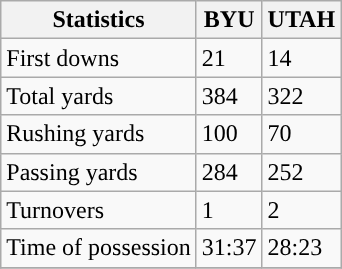<table class="wikitable">
<tr>
<th>Statistics</th>
<th>BYU</th>
<th>UTAH</th>
</tr>
<tr>
<td>First downs</td>
<td>21</td>
<td>14</td>
</tr>
<tr>
<td>Total yards</td>
<td>384</td>
<td>322</td>
</tr>
<tr>
<td>Rushing yards</td>
<td>100</td>
<td>70</td>
</tr>
<tr>
<td>Passing yards</td>
<td>284</td>
<td>252</td>
</tr>
<tr>
<td>Turnovers</td>
<td>1</td>
<td>2</td>
</tr>
<tr>
<td>Time of possession</td>
<td>31:37</td>
<td>28:23</td>
</tr>
<tr>
</tr>
</table>
